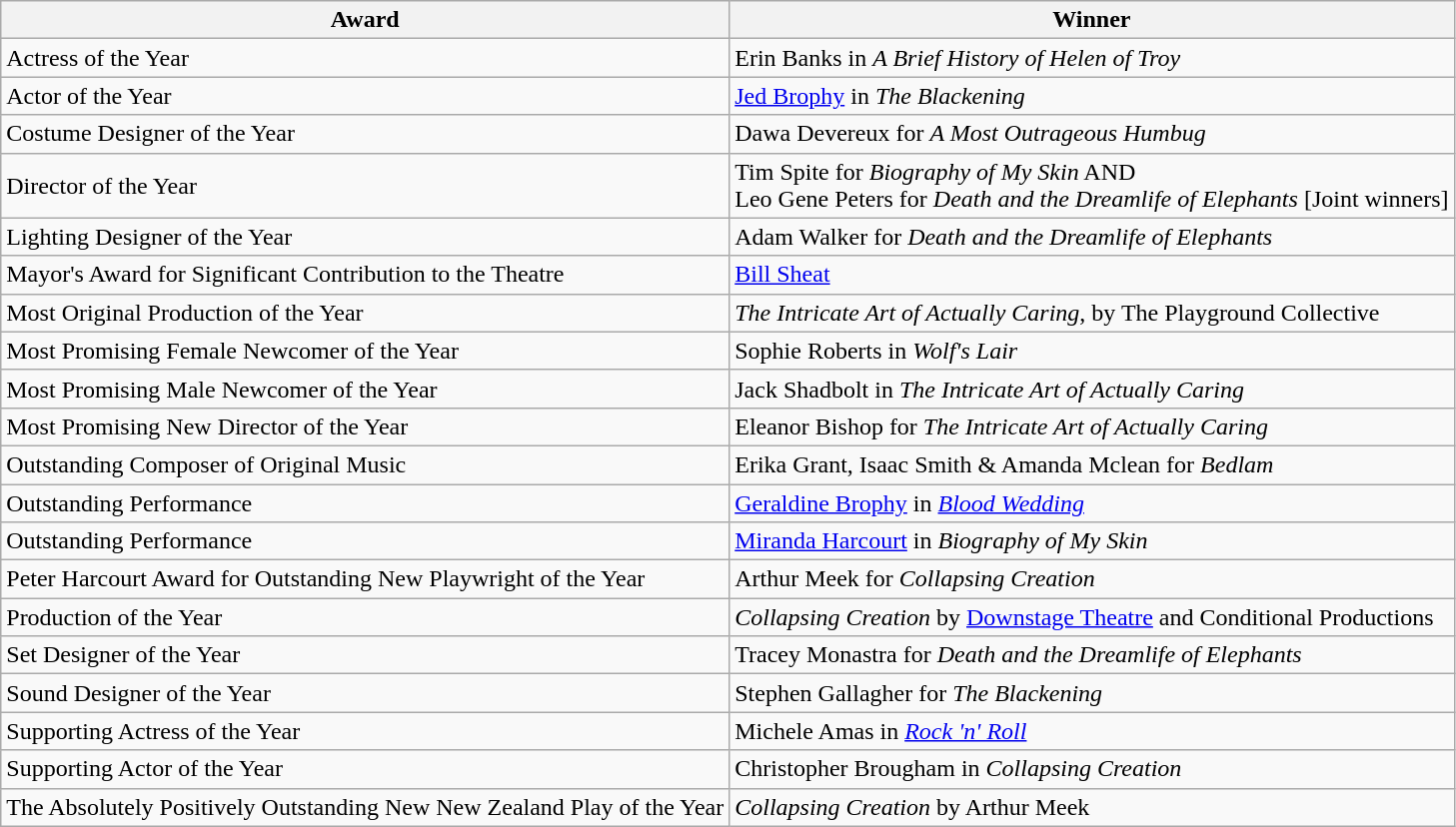<table class="wikitable sortable">
<tr>
<th>Award</th>
<th>Winner</th>
</tr>
<tr>
<td>Actress of the Year</td>
<td>Erin Banks in <em>A Brief History of Helen of Troy</em></td>
</tr>
<tr>
<td>Actor of the Year</td>
<td><a href='#'>Jed Brophy</a> in <em>The Blackening</em></td>
</tr>
<tr>
<td>Costume Designer of the Year</td>
<td>Dawa Devereux for <em>A Most Outrageous Humbug</em></td>
</tr>
<tr>
<td>Director of the Year</td>
<td>Tim Spite for <em>Biography of My Skin</em> AND<br>Leo Gene Peters for <em>Death and the Dreamlife of Elephants</em> [Joint winners]</td>
</tr>
<tr>
<td>Lighting Designer of the Year</td>
<td>Adam Walker for <em>Death and the Dreamlife of Elephants</em></td>
</tr>
<tr>
<td>Mayor's Award for Significant Contribution to the Theatre</td>
<td><a href='#'>Bill Sheat</a></td>
</tr>
<tr>
<td>Most Original Production of the Year</td>
<td><em>The Intricate Art of Actually Caring</em>, by The Playground Collective</td>
</tr>
<tr>
<td>Most Promising Female Newcomer of the Year</td>
<td>Sophie Roberts in <em>Wolf's Lair</em></td>
</tr>
<tr>
<td>Most Promising Male Newcomer of the Year</td>
<td>Jack Shadbolt in <em>The Intricate Art of Actually Caring</em></td>
</tr>
<tr>
<td>Most Promising New Director of the Year</td>
<td>Eleanor Bishop for <em>The Intricate Art of Actually Caring</em></td>
</tr>
<tr>
<td>Outstanding Composer of Original Music</td>
<td>Erika Grant, Isaac Smith & Amanda Mclean for <em>Bedlam</em></td>
</tr>
<tr>
<td>Outstanding Performance</td>
<td><a href='#'>Geraldine Brophy</a> in <em><a href='#'>Blood Wedding</a></em></td>
</tr>
<tr>
<td>Outstanding Performance</td>
<td><a href='#'>Miranda Harcourt</a> in <em>Biography of My Skin</em></td>
</tr>
<tr>
<td>Peter Harcourt Award for Outstanding New Playwright of the Year</td>
<td>Arthur Meek for <em>Collapsing Creation</em></td>
</tr>
<tr>
<td>Production of the Year</td>
<td><em>Collapsing Creation</em> by <a href='#'>Downstage Theatre</a> and Conditional Productions</td>
</tr>
<tr>
<td>Set Designer of the Year</td>
<td>Tracey Monastra for <em>Death and the Dreamlife of Elephants</em></td>
</tr>
<tr>
<td>Sound Designer of the Year</td>
<td>Stephen Gallagher for <em>The Blackening</em></td>
</tr>
<tr>
<td>Supporting Actress of the Year</td>
<td>Michele Amas in <em><a href='#'>Rock 'n' Roll</a></em></td>
</tr>
<tr>
<td>Supporting Actor of the Year</td>
<td>Christopher Brougham in <em>Collapsing Creation</em></td>
</tr>
<tr>
<td>The Absolutely Positively Outstanding New New Zealand Play of the Year</td>
<td><em>Collapsing Creation</em> by Arthur Meek</td>
</tr>
</table>
